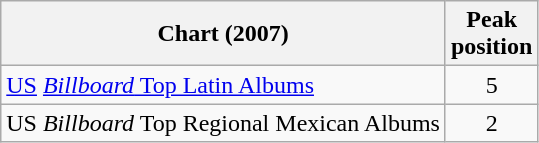<table class="wikitable">
<tr>
<th align="left">Chart (2007)</th>
<th align="left">Peak<br>position</th>
</tr>
<tr>
<td align="left"><a href='#'>US</a> <a href='#'><em>Billboard</em> Top Latin Albums</a></td>
<td align="center">5</td>
</tr>
<tr>
<td align="left">US <em>Billboard</em> Top Regional Mexican Albums</td>
<td align="center">2</td>
</tr>
</table>
